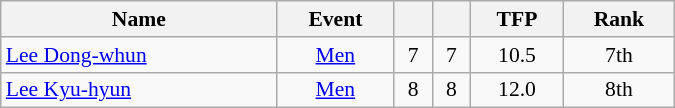<table class="wikitable" style="font-size:90%; text-align:center; width:450px">
<tr>
<th>Name</th>
<th>Event</th>
<th></th>
<th></th>
<th>TFP</th>
<th>Rank</th>
</tr>
<tr>
<td align=left><a href='#'>Lee Dong-whun</a></td>
<td><a href='#'>Men</a></td>
<td>7</td>
<td>7</td>
<td>10.5</td>
<td>7th</td>
</tr>
<tr>
<td align=left><a href='#'>Lee Kyu-hyun</a></td>
<td><a href='#'>Men</a></td>
<td>8</td>
<td>8</td>
<td>12.0</td>
<td>8th</td>
</tr>
</table>
